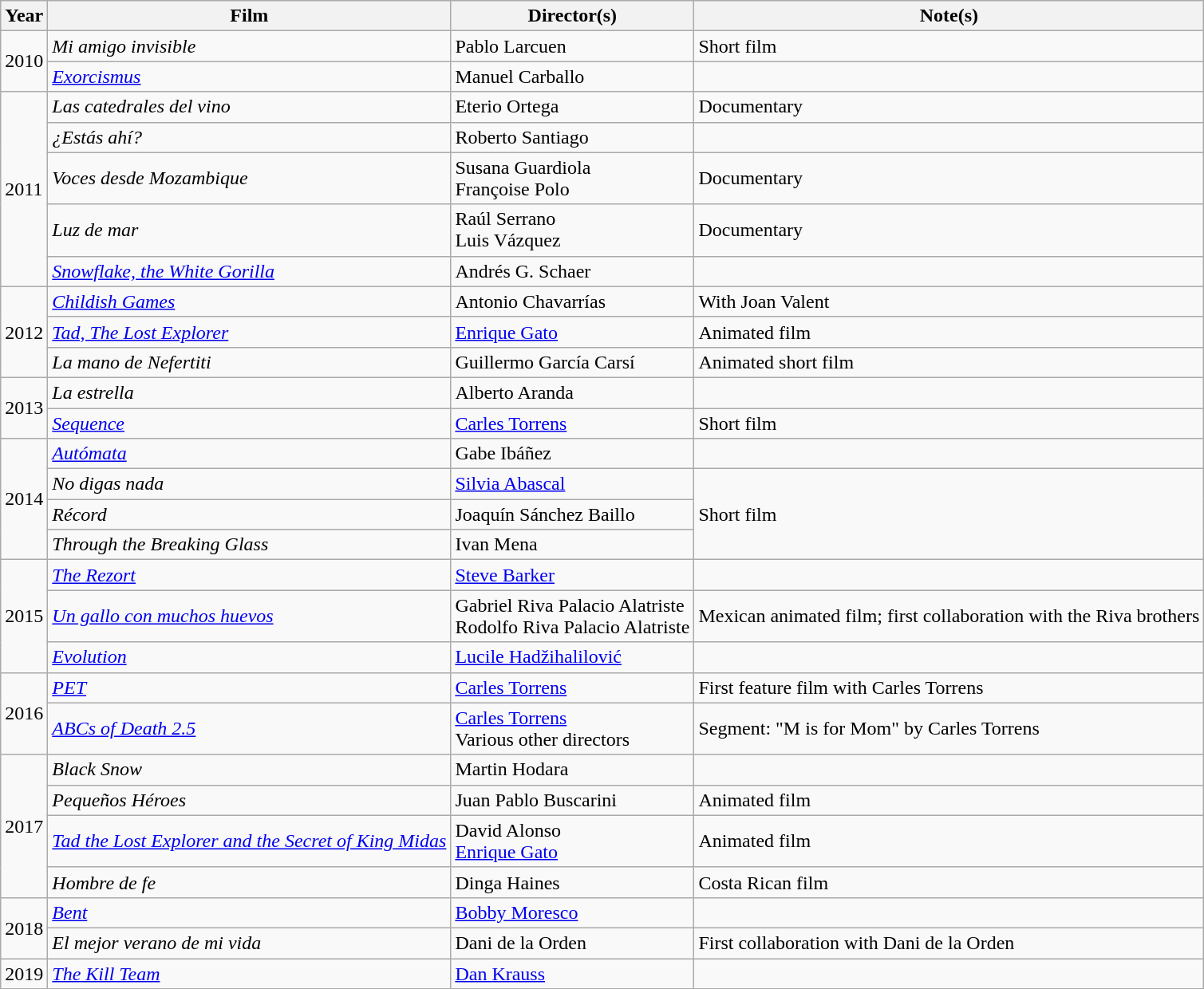<table class="wikitable sortable">
<tr>
<th>Year</th>
<th>Film</th>
<th>Director(s)</th>
<th>Note(s)</th>
</tr>
<tr>
<td rowspan="2">2010</td>
<td><em>Mi amigo invisible</em></td>
<td>Pablo Larcuen</td>
<td>Short film</td>
</tr>
<tr>
<td><em><a href='#'>Exorcismus</a></em></td>
<td>Manuel Carballo</td>
<td></td>
</tr>
<tr>
<td rowspan="5">2011</td>
<td><em>Las catedrales del vino</em></td>
<td>Eterio Ortega</td>
<td>Documentary</td>
</tr>
<tr>
<td><em>¿Estás ahí?</em></td>
<td>Roberto Santiago</td>
<td></td>
</tr>
<tr>
<td><em>Voces desde Mozambique</em></td>
<td>Susana Guardiola<br>Françoise Polo</td>
<td>Documentary</td>
</tr>
<tr>
<td><em>Luz de mar</em></td>
<td>Raúl Serrano<br>Luis Vázquez</td>
<td>Documentary</td>
</tr>
<tr>
<td><em><a href='#'>Snowflake, the White Gorilla</a></em></td>
<td>Andrés G. Schaer</td>
<td></td>
</tr>
<tr>
<td rowspan="3">2012</td>
<td><em><a href='#'>Childish Games</a></em></td>
<td>Antonio Chavarrías</td>
<td>With Joan Valent</td>
</tr>
<tr>
<td><em><a href='#'>Tad, The Lost Explorer</a></em></td>
<td><a href='#'>Enrique Gato</a></td>
<td>Animated film</td>
</tr>
<tr>
<td><em>La mano de Nefertiti</em></td>
<td>Guillermo García Carsí</td>
<td>Animated short film</td>
</tr>
<tr>
<td rowspan="2">2013</td>
<td><em>La estrella</em></td>
<td>Alberto Aranda</td>
<td></td>
</tr>
<tr>
<td><em><a href='#'>Sequence</a></em></td>
<td><a href='#'>Carles Torrens</a></td>
<td>Short film</td>
</tr>
<tr>
<td rowspan="4">2014</td>
<td><em><a href='#'>Autómata</a></em></td>
<td>Gabe Ibáñez</td>
<td></td>
</tr>
<tr>
<td><em>No digas nada</em></td>
<td><a href='#'>Silvia Abascal</a></td>
<td rowspan="3">Short film</td>
</tr>
<tr>
<td><em>Récord</em></td>
<td>Joaquín Sánchez Baillo</td>
</tr>
<tr>
<td><em>Through the Breaking Glass</em></td>
<td>Ivan Mena</td>
</tr>
<tr>
<td rowspan="3">2015</td>
<td><em><a href='#'>The Rezort</a></em></td>
<td><a href='#'>Steve Barker</a></td>
<td></td>
</tr>
<tr>
<td><em><a href='#'>Un gallo con muchos huevos</a></em></td>
<td>Gabriel Riva Palacio Alatriste<br>Rodolfo Riva Palacio Alatriste</td>
<td>Mexican animated film; first collaboration with the Riva brothers</td>
</tr>
<tr>
<td><em><a href='#'>Evolution</a></em></td>
<td><a href='#'>Lucile Hadžihalilović</a></td>
<td></td>
</tr>
<tr>
<td rowspan="2">2016</td>
<td><em><a href='#'>PET</a></em></td>
<td><a href='#'>Carles Torrens</a></td>
<td>First feature film with Carles Torrens</td>
</tr>
<tr>
<td><em><a href='#'>ABCs of Death 2.5</a></em></td>
<td><a href='#'>Carles Torrens</a><br>Various other directors</td>
<td>Segment: "M is for Mom" by Carles Torrens</td>
</tr>
<tr>
<td rowspan="4">2017</td>
<td><em>Black Snow</em></td>
<td>Martin Hodara</td>
<td></td>
</tr>
<tr>
<td><em>Pequeños Héroes</em></td>
<td>Juan Pablo Buscarini</td>
<td>Animated film</td>
</tr>
<tr>
<td><em><a href='#'>Tad the Lost Explorer and the Secret of King Midas</a></em></td>
<td>David Alonso<br><a href='#'>Enrique Gato</a></td>
<td>Animated film</td>
</tr>
<tr>
<td><em>Hombre de fe</em></td>
<td>Dinga Haines</td>
<td>Costa Rican film</td>
</tr>
<tr>
<td rowspan="2">2018</td>
<td><em><a href='#'>Bent</a></em></td>
<td><a href='#'>Bobby Moresco</a></td>
<td></td>
</tr>
<tr>
<td><em>El mejor verano de mi vida</em></td>
<td>Dani de la Orden</td>
<td>First collaboration with Dani de la Orden</td>
</tr>
<tr>
<td>2019</td>
<td><em><a href='#'>The Kill Team</a></em></td>
<td><a href='#'>Dan Krauss</a></td>
<td></td>
</tr>
</table>
